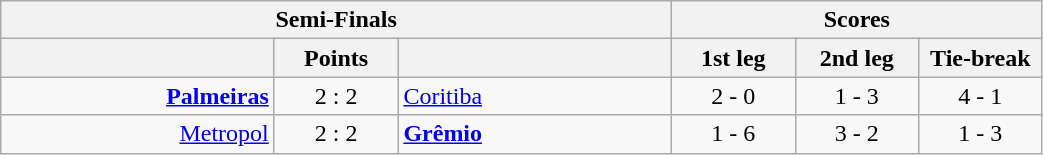<table class="wikitable" style="text-align:center;">
<tr>
<th colspan=3>Semi-Finals</th>
<th colspan=3>Scores</th>
</tr>
<tr>
<th width="175"></th>
<th width="75">Points</th>
<th width="175"></th>
<th width="75">1st leg</th>
<th width="75">2nd leg</th>
<th width="75">Tie-break</th>
</tr>
<tr>
<td align=right><strong><a href='#'>Palmeiras</a></strong></td>
<td>2 : 2</td>
<td align=left><a href='#'>Coritiba</a></td>
<td>2 - 0</td>
<td>1 - 3</td>
<td>4 - 1</td>
</tr>
<tr>
<td align=right><a href='#'>Metropol</a></td>
<td>2 : 2</td>
<td align=left><strong><a href='#'>Grêmio</a></strong></td>
<td>1 - 6</td>
<td>3 - 2</td>
<td>1 - 3</td>
</tr>
</table>
